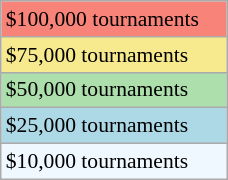<table class="wikitable" style="font-size:90%;" width=12%>
<tr bgcolor="#F88379">
<td>$100,000 tournaments</td>
</tr>
<tr bgcolor="#F7E98E">
<td>$75,000 tournaments</td>
</tr>
<tr bgcolor="#ADDFAD">
<td>$50,000 tournaments</td>
</tr>
<tr bgcolor="lightblue">
<td>$25,000 tournaments</td>
</tr>
<tr bgcolor="#f0f8ff">
<td>$10,000 tournaments</td>
</tr>
</table>
